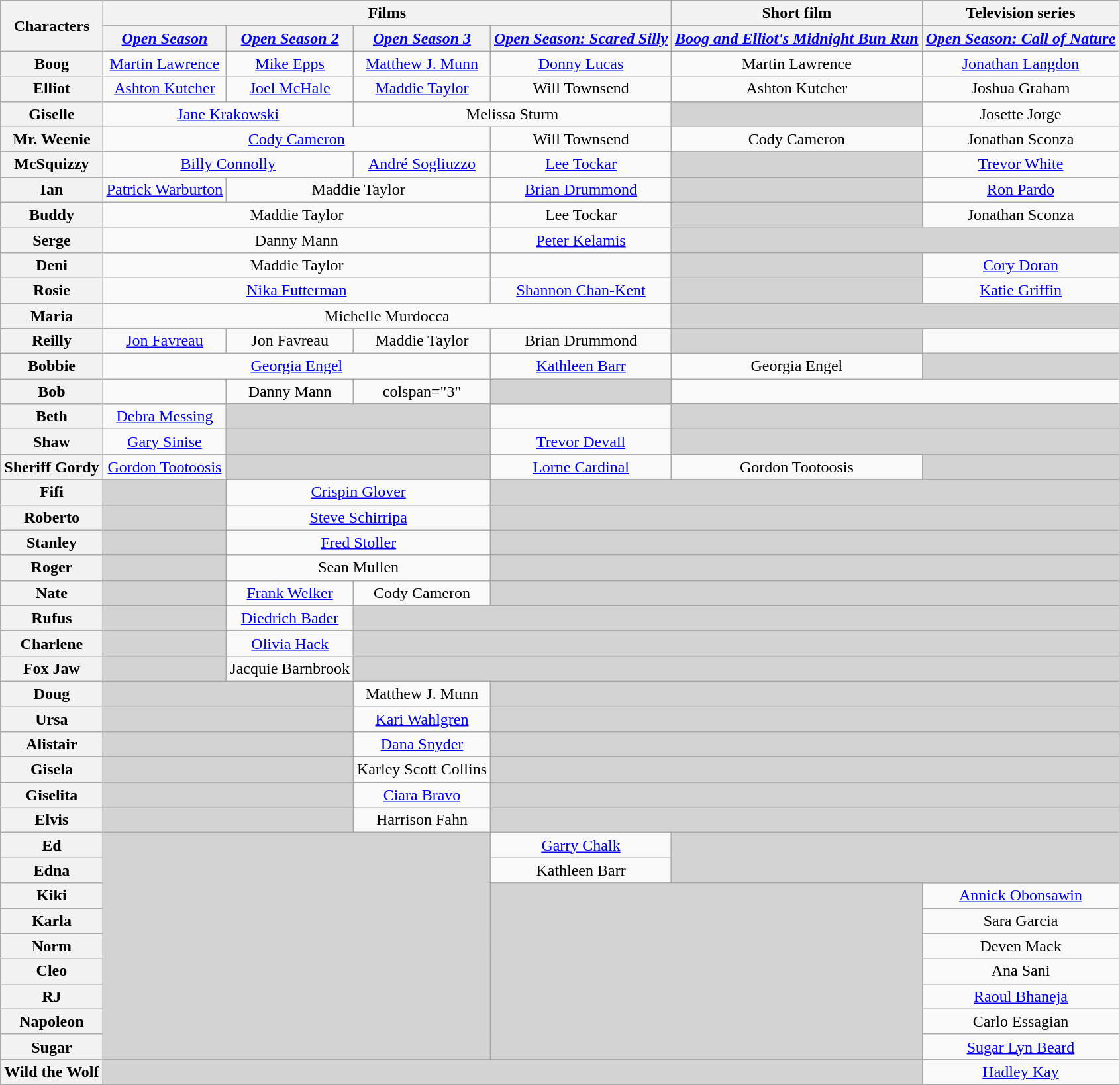<table class="wikitable" style="text-align:center">
<tr>
<th rowspan="2">Characters</th>
<th colspan="4">Films</th>
<th>Short film</th>
<th>Television series</th>
</tr>
<tr>
<th><em><a href='#'>Open Season</a></em></th>
<th><em><a href='#'>Open Season 2</a></em></th>
<th><em><a href='#'>Open Season 3</a></em></th>
<th><em><a href='#'>Open Season: Scared Silly</a></em></th>
<th><em><a href='#'>Boog and Elliot's Midnight Bun Run</a></em></th>
<th><em><a href='#'>Open Season: Call of Nature</a></em></th>
</tr>
<tr>
<th>Boog</th>
<td><a href='#'>Martin Lawrence</a></td>
<td><a href='#'>Mike Epps</a></td>
<td><a href='#'>Matthew J. Munn</a></td>
<td><a href='#'>Donny Lucas</a></td>
<td>Martin Lawrence</td>
<td><a href='#'>Jonathan Langdon</a></td>
</tr>
<tr>
<th>Elliot</th>
<td><a href='#'>Ashton Kutcher</a></td>
<td><a href='#'>Joel McHale</a></td>
<td><a href='#'>Maddie Taylor</a></td>
<td>Will Townsend</td>
<td>Ashton Kutcher</td>
<td>Joshua Graham</td>
</tr>
<tr>
<th>Giselle</th>
<td colspan="2"><a href='#'>Jane Krakowski</a></td>
<td colspan="2">Melissa Sturm</td>
<td style="background-color:lightgrey;"></td>
<td>Josette Jorge</td>
</tr>
<tr>
<th>Mr. Weenie</th>
<td colspan="3"><a href='#'>Cody Cameron</a></td>
<td>Will Townsend</td>
<td>Cody Cameron</td>
<td>Jonathan Sconza</td>
</tr>
<tr>
<th>McSquizzy</th>
<td colspan="2"><a href='#'>Billy Connolly</a></td>
<td><a href='#'>André Sogliuzzo</a></td>
<td><a href='#'>Lee Tockar</a></td>
<td style="background-color:lightgrey;"></td>
<td><a href='#'>Trevor White</a></td>
</tr>
<tr>
<th>Ian</th>
<td><a href='#'>Patrick Warburton</a></td>
<td colspan="2">Maddie Taylor</td>
<td><a href='#'>Brian Drummond</a></td>
<td style="background-color:lightgrey;"></td>
<td><a href='#'>Ron Pardo</a></td>
</tr>
<tr>
<th>Buddy</th>
<td colspan="3">Maddie Taylor</td>
<td>Lee Tockar</td>
<td style="background-color:lightgrey;"></td>
<td>Jonathan Sconza</td>
</tr>
<tr>
<th>Serge</th>
<td colspan="3">Danny Mann</td>
<td><a href='#'>Peter Kelamis</a></td>
<td colspan="2" style="background-color:lightgrey;"></td>
</tr>
<tr>
<th>Deni</th>
<td colspan="3">Maddie Taylor</td>
<td></td>
<td style="background-color:lightgrey;"></td>
<td><a href='#'>Cory Doran</a></td>
</tr>
<tr>
<th>Rosie</th>
<td colspan="3"><a href='#'>Nika Futterman</a></td>
<td><a href='#'>Shannon Chan-Kent</a></td>
<td style="background-color:lightgrey;"></td>
<td><a href='#'>Katie Griffin</a></td>
</tr>
<tr>
<th>Maria</th>
<td colspan="4">Michelle Murdocca</td>
<td colspan="2" style="background-color:lightgrey;"></td>
</tr>
<tr>
<th>Reilly</th>
<td><a href='#'>Jon Favreau</a></td>
<td>Jon Favreau</td>
<td>Maddie Taylor</td>
<td>Brian Drummond</td>
<td style="background-color:lightgrey;"></td>
<td></td>
</tr>
<tr>
<th>Bobbie</th>
<td colspan="3"><a href='#'>Georgia Engel</a></td>
<td><a href='#'>Kathleen Barr</a></td>
<td>Georgia Engel</td>
<td style="background-color:lightgrey;"></td>
</tr>
<tr>
<th>Bob</th>
<td></td>
<td>Danny Mann</td>
<td>colspan="3" </td>
<td style="background-color:lightgrey;"></td>
</tr>
<tr>
<th>Beth</th>
<td><a href='#'>Debra Messing</a></td>
<td colspan="2" style="background-color:lightgrey;"></td>
<td></td>
<td colspan="2" style="background-color:lightgrey;"></td>
</tr>
<tr>
<th>Shaw</th>
<td><a href='#'>Gary Sinise</a></td>
<td colspan="2" style="background-color:lightgrey;"></td>
<td><a href='#'>Trevor Devall</a></td>
<td colspan="2" style="background-color:lightgrey;"></td>
</tr>
<tr>
<th>Sheriff Gordy</th>
<td><a href='#'>Gordon Tootoosis</a></td>
<td colspan="2" style="background-color:lightgrey;"></td>
<td><a href='#'>Lorne Cardinal</a></td>
<td>Gordon Tootoosis</td>
<td style="background-color:lightgrey;"></td>
</tr>
<tr>
<th>Fifi</th>
<td style="background-color:lightgrey;"> </td>
<td colspan="2"><a href='#'>Crispin Glover</a></td>
<td colspan="3" style="background-color:lightgrey;"> </td>
</tr>
<tr>
<th>Roberto</th>
<td style="background-color:lightgrey;"> </td>
<td colspan="2"><a href='#'>Steve Schirripa</a></td>
<td colspan="3" style="background-color:lightgrey;"> </td>
</tr>
<tr>
<th>Stanley</th>
<td style="background-color:lightgrey;"> </td>
<td colspan="2"><a href='#'>Fred Stoller</a></td>
<td colspan="3" style="background-color:lightgrey;"> </td>
</tr>
<tr>
<th>Roger</th>
<td style="background-color:lightgrey;"> </td>
<td colspan="2">Sean Mullen</td>
<td colspan="3" style="background-color:lightgrey;"> </td>
</tr>
<tr>
<th>Nate</th>
<td style="background-color:lightgrey;"> </td>
<td><a href='#'>Frank Welker</a></td>
<td>Cody Cameron</td>
<td colspan="3" style="background-color:lightgrey;"> </td>
</tr>
<tr>
<th>Rufus</th>
<td style="background-color:lightgrey;"> </td>
<td><a href='#'>Diedrich Bader</a></td>
<td colspan="4" style="background-color:lightgrey;"> </td>
</tr>
<tr>
<th>Charlene</th>
<td style="background-color:lightgrey;"> </td>
<td><a href='#'>Olivia Hack</a></td>
<td colspan="4" style="background-color:lightgrey;"> </td>
</tr>
<tr>
<th>Fox Jaw</th>
<td style="background-color:lightgrey;"> </td>
<td>Jacquie Barnbrook</td>
<td colspan="4" style="background-color:lightgrey;"> </td>
</tr>
<tr>
<th>Doug</th>
<td colspan="2" style="background-color:lightgrey;"> </td>
<td>Matthew J. Munn</td>
<td colspan="3" style="background-color:lightgrey;"> </td>
</tr>
<tr>
<th>Ursa</th>
<td colspan="2" style="background-color:lightgrey;"> </td>
<td><a href='#'>Kari Wahlgren</a></td>
<td colspan="3" style="background-color:lightgrey;"> </td>
</tr>
<tr>
<th>Alistair</th>
<td colspan="2" style="background-color:lightgrey;"> </td>
<td><a href='#'>Dana Snyder</a></td>
<td colspan="3" style="background-color:lightgrey;"> </td>
</tr>
<tr>
<th>Gisela</th>
<td colspan="2" style="background-color:lightgrey;"> </td>
<td>Karley Scott Collins</td>
<td colspan="3" style="background-color:lightgrey;"> </td>
</tr>
<tr>
<th>Giselita</th>
<td colspan="2" style="background-color:lightgrey;"> </td>
<td><a href='#'>Ciara Bravo</a></td>
<td colspan="3" style="background-color:lightgrey;"> </td>
</tr>
<tr>
<th>Elvis</th>
<td colspan="2" style="background-color:lightgrey;"> </td>
<td>Harrison Fahn</td>
<td colspan="3" style="background-color:lightgrey;"> </td>
</tr>
<tr>
<th>Ed</th>
<td colspan="3" rowspan="9" style="background-color:lightgrey;"> </td>
<td><a href='#'>Garry Chalk</a></td>
<td colspan="2" rowspan="2" style="background-color:lightgrey;"> </td>
</tr>
<tr>
<th>Edna</th>
<td>Kathleen Barr</td>
</tr>
<tr>
<th>Kiki</th>
<td colspan="2" rowspan="7" style="background-color:lightgrey;"> </td>
<td><a href='#'>Annick Obonsawin</a></td>
</tr>
<tr>
<th>Karla</th>
<td>Sara Garcia</td>
</tr>
<tr>
<th>Norm</th>
<td>Deven Mack</td>
</tr>
<tr>
<th>Cleo</th>
<td>Ana Sani</td>
</tr>
<tr>
<th>RJ</th>
<td><a href='#'>Raoul Bhaneja</a></td>
</tr>
<tr>
<th>Napoleon</th>
<td>Carlo Essagian</td>
</tr>
<tr>
<th>Sugar</th>
<td><a href='#'>Sugar Lyn Beard</a></td>
</tr>
<tr>
<th>Wild the Wolf</th>
<td colspan="5" rowspan="1" style="background-color:lightgrey;"> </td>
<td><a href='#'>Hadley Kay</a></td>
</tr>
</table>
